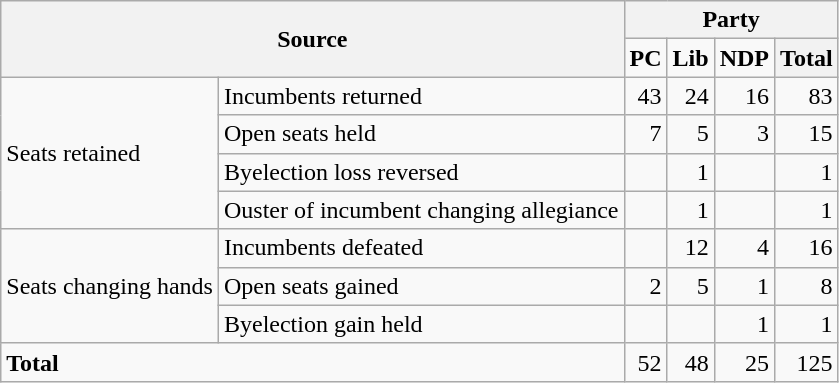<table class="wikitable" style="text-align:right;">
<tr>
<th colspan="2" rowspan="2">Source</th>
<th colspan="4">Party</th>
</tr>
<tr>
<td><strong>PC</strong></td>
<td><strong>Lib</strong></td>
<td><strong>NDP</strong></td>
<th>Total</th>
</tr>
<tr>
<td rowspan="4" style="text-align:left;">Seats retained</td>
<td style="text-align:left;">Incumbents returned</td>
<td>43</td>
<td>24</td>
<td>16</td>
<td>83</td>
</tr>
<tr>
<td style="text-align:left;">Open seats held</td>
<td>7</td>
<td>5</td>
<td>3</td>
<td>15</td>
</tr>
<tr>
<td style="text-align:left;">Byelection loss reversed</td>
<td></td>
<td>1</td>
<td></td>
<td>1</td>
</tr>
<tr>
<td style="text-align:left;">Ouster of incumbent changing allegiance</td>
<td></td>
<td>1</td>
<td></td>
<td>1</td>
</tr>
<tr>
<td rowspan="3" style="text-align:left;">Seats changing hands</td>
<td style="text-align:left;">Incumbents defeated</td>
<td></td>
<td>12</td>
<td>4</td>
<td>16</td>
</tr>
<tr>
<td style="text-align:left;">Open seats gained</td>
<td>2</td>
<td>5</td>
<td>1</td>
<td>8</td>
</tr>
<tr>
<td style="text-align:left;">Byelection gain held</td>
<td></td>
<td></td>
<td>1</td>
<td>1</td>
</tr>
<tr>
<td colspan="2" style="text-align:left;"><strong>Total</strong></td>
<td>52</td>
<td>48</td>
<td>25</td>
<td>125</td>
</tr>
</table>
